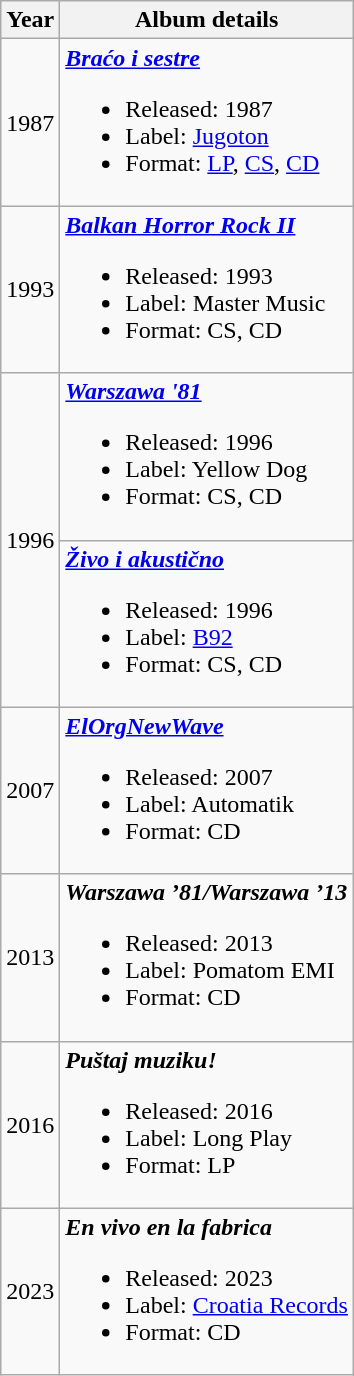<table class ="wikitable">
<tr>
<th>Year</th>
<th>Album details</th>
</tr>
<tr>
<td style="text-align:center;">1987</td>
<td><strong><em><a href='#'>Braćo i sestre</a></em></strong><br><ul><li>Released: 1987</li><li>Label: <a href='#'>Jugoton</a></li><li>Format: <a href='#'>LP</a>, <a href='#'>CS</a>, <a href='#'>CD</a></li></ul></td>
</tr>
<tr>
<td style="text-align:center;">1993</td>
<td><strong><em><a href='#'>Balkan Horror Rock II</a></em></strong><br><ul><li>Released: 1993</li><li>Label: Master Music</li><li>Format: CS, CD</li></ul></td>
</tr>
<tr>
<td style="text-align:center;" rowspan="2">1996</td>
<td><strong><em><a href='#'>Warszawa '81</a></em></strong><br><ul><li>Released: 1996</li><li>Label: Yellow Dog</li><li>Format: CS, CD</li></ul></td>
</tr>
<tr>
<td><strong><em><a href='#'>Živo i akustično</a></em></strong><br><ul><li>Released: 1996</li><li>Label: <a href='#'>B92</a></li><li>Format: CS, CD</li></ul></td>
</tr>
<tr>
<td style="text-align:center;">2007</td>
<td><strong><em><a href='#'>ElOrgNewWave</a></em></strong><br><ul><li>Released: 2007</li><li>Label: Automatik</li><li>Format: CD</li></ul></td>
</tr>
<tr>
<td style="text-align:center;">2013</td>
<td><strong><em>Warszawa ’81/Warszawa ’13</em></strong><br><ul><li>Released: 2013</li><li>Label: Pomatom EMI</li><li>Format: CD</li></ul></td>
</tr>
<tr>
<td style="text-align:center;">2016</td>
<td><strong><em>Puštaj muziku!</em></strong><br><ul><li>Released: 2016</li><li>Label: Long Play</li><li>Format: LP</li></ul></td>
</tr>
<tr>
<td style="text-align:center;">2023</td>
<td><strong><em>En vivo en la fabrica</em></strong><br><ul><li>Released: 2023</li><li>Label: <a href='#'>Croatia Records</a></li><li>Format: CD</li></ul></td>
</tr>
</table>
